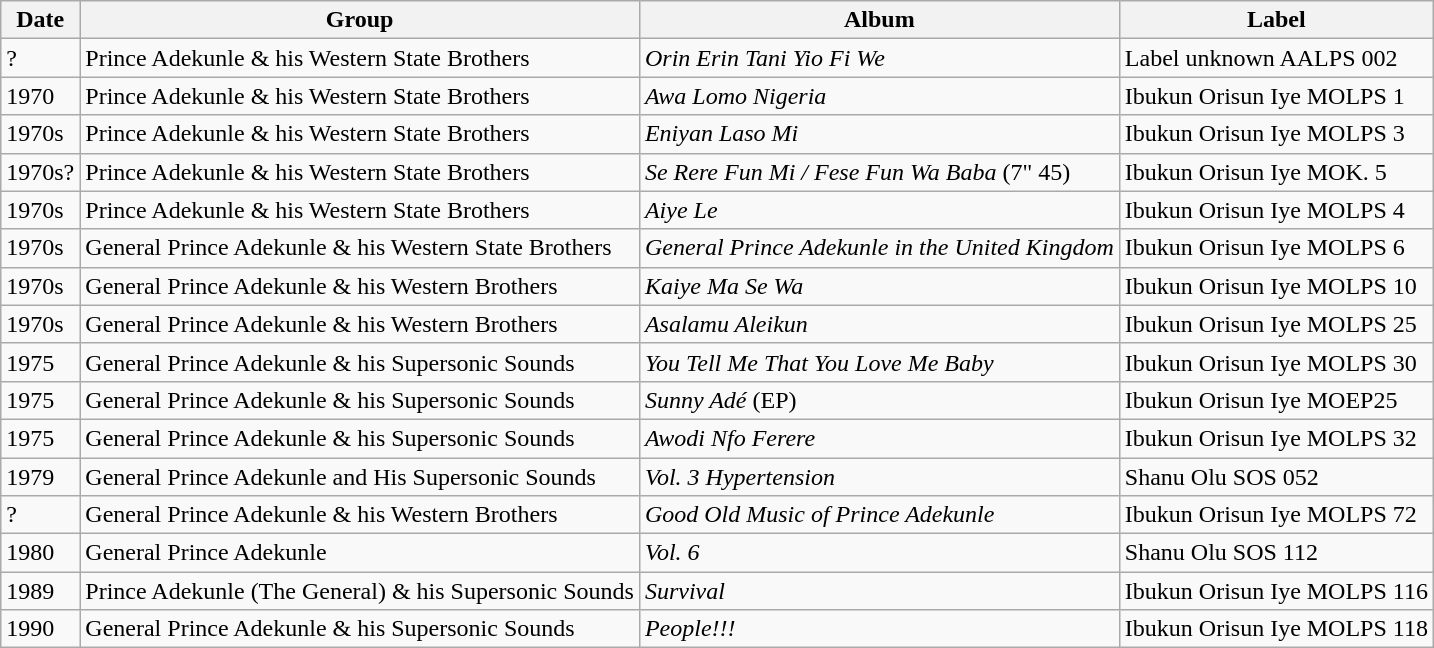<table class="wikitable">
<tr ->
<th>Date</th>
<th>Group</th>
<th>Album</th>
<th>Label</th>
</tr>
<tr -valign="top">
<td>?</td>
<td>Prince Adekunle & his Western State Brothers</td>
<td><em>Orin Erin Tani Yio Fi We </em></td>
<td>Label unknown AALPS 002</td>
</tr>
<tr -valign="top">
<td>1970</td>
<td>Prince Adekunle & his Western State Brothers</td>
<td><em>Awa Lomo Nigeria</em></td>
<td>Ibukun Orisun Iye MOLPS 1</td>
</tr>
<tr -valign="top">
<td>1970s</td>
<td>Prince Adekunle & his Western State Brothers</td>
<td><em>Eniyan Laso Mi</em></td>
<td>Ibukun Orisun Iye MOLPS 3</td>
</tr>
<tr -valign="top">
<td>1970s?</td>
<td>Prince Adekunle & his Western State Brothers</td>
<td><em>Se Rere Fun Mi / Fese Fun Wa Baba</em> (7" 45)</td>
<td>Ibukun Orisun Iye MOK. 5</td>
</tr>
<tr -valign="top">
<td>1970s</td>
<td>Prince Adekunle & his Western State Brothers</td>
<td><em>Aiye Le</em></td>
<td>Ibukun Orisun Iye MOLPS 4</td>
</tr>
<tr -valign="top">
<td>1970s</td>
<td>General Prince Adekunle & his Western State Brothers</td>
<td><em>General Prince Adekunle in the United Kingdom</em></td>
<td>Ibukun Orisun Iye MOLPS 6</td>
</tr>
<tr -valign="top">
<td>1970s</td>
<td>General Prince Adekunle & his Western Brothers</td>
<td><em>Kaiye Ma Se Wa</em></td>
<td>Ibukun Orisun Iye MOLPS 10</td>
</tr>
<tr -valign="top">
<td>1970s</td>
<td>General Prince Adekunle & his Western Brothers</td>
<td><em>Asalamu Aleikun</em></td>
<td>Ibukun Orisun Iye MOLPS 25</td>
</tr>
<tr -valign="top">
<td>1975</td>
<td>General Prince Adekunle & his Supersonic Sounds</td>
<td><em>You Tell Me That You Love Me Baby</em></td>
<td>Ibukun Orisun Iye MOLPS 30</td>
</tr>
<tr -valign="top">
<td>1975</td>
<td>General Prince Adekunle & his Supersonic Sounds</td>
<td><em>Sunny Adé</em> (EP)</td>
<td>Ibukun Orisun Iye MOEP25</td>
</tr>
<tr -valign="top">
<td>1975</td>
<td>General Prince Adekunle & his Supersonic Sounds</td>
<td><em>Awodi Nfo Ferere</em></td>
<td>Ibukun Orisun Iye MOLPS 32</td>
</tr>
<tr -valign="top">
<td>1979</td>
<td>General Prince Adekunle and His Supersonic Sounds</td>
<td><em>Vol. 3 Hypertension</em></td>
<td>Shanu Olu SOS 052</td>
</tr>
<tr -valign="top">
<td>?</td>
<td>General Prince Adekunle & his Western Brothers</td>
<td><em>Good Old Music of Prince Adekunle</em></td>
<td>Ibukun Orisun Iye MOLPS 72</td>
</tr>
<tr -valign="top">
<td>1980</td>
<td>General Prince Adekunle</td>
<td><em>Vol. 6</em></td>
<td>Shanu Olu SOS 112</td>
</tr>
<tr -valign="top">
<td>1989</td>
<td>Prince Adekunle (The General) & his Supersonic Sounds</td>
<td><em>Survival</em></td>
<td>Ibukun Orisun Iye MOLPS 116</td>
</tr>
<tr -valign="top">
<td>1990</td>
<td>General Prince Adekunle & his Supersonic Sounds</td>
<td><em>People!!!</em></td>
<td>Ibukun Orisun Iye MOLPS 118</td>
</tr>
</table>
